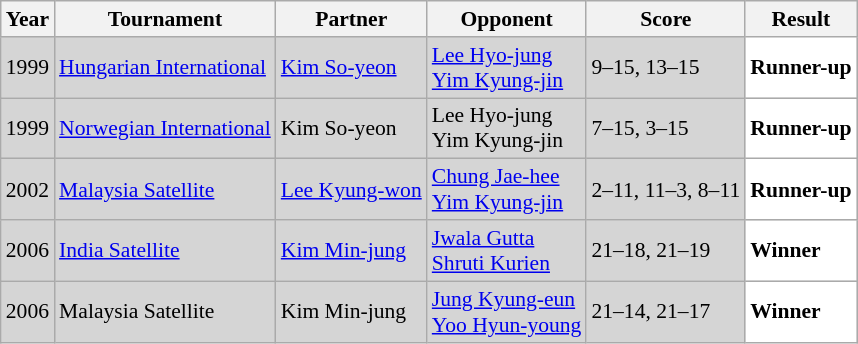<table class="sortable wikitable" style="font-size: 90%;">
<tr>
<th>Year</th>
<th>Tournament</th>
<th>Partner</th>
<th>Opponent</th>
<th>Score</th>
<th>Result</th>
</tr>
<tr style="background:#D5D5D5">
<td align="center">1999</td>
<td align="left"><a href='#'>Hungarian International</a></td>
<td align="left"> <a href='#'>Kim So-yeon</a></td>
<td align="left"> <a href='#'>Lee Hyo-jung</a> <br>  <a href='#'>Yim Kyung-jin</a></td>
<td align="left">9–15, 13–15</td>
<td style="text-align:left; background:white"> <strong>Runner-up</strong></td>
</tr>
<tr style="background:#D5D5D5">
<td align="center">1999</td>
<td align="left"><a href='#'>Norwegian International</a></td>
<td align="left"> Kim So-yeon</td>
<td align="left"> Lee Hyo-jung <br>  Yim Kyung-jin</td>
<td align="left">7–15, 3–15</td>
<td style="text-align:left; background:white"> <strong>Runner-up</strong></td>
</tr>
<tr style="background:#D5D5D5">
<td align="center">2002</td>
<td align="left"><a href='#'>Malaysia Satellite</a></td>
<td align="left"> <a href='#'>Lee Kyung-won</a></td>
<td align="left"> <a href='#'>Chung Jae-hee</a> <br>  <a href='#'>Yim Kyung-jin</a></td>
<td align="left">2–11, 11–3, 8–11</td>
<td style="text-align:left; background:white"> <strong>Runner-up</strong></td>
</tr>
<tr style="background:#D5D5D5">
<td align="center">2006</td>
<td align="left"><a href='#'>India Satellite</a></td>
<td align="left"> <a href='#'>Kim Min-jung</a></td>
<td align="left"> <a href='#'>Jwala Gutta</a> <br>  <a href='#'>Shruti Kurien</a></td>
<td align="left">21–18, 21–19</td>
<td style="text-align:left; background:white"> <strong>Winner</strong></td>
</tr>
<tr style="background:#D5D5D5">
<td align="center">2006</td>
<td align="left">Malaysia Satellite</td>
<td align="left"> Kim Min-jung</td>
<td align="left"> <a href='#'>Jung Kyung-eun</a> <br>  <a href='#'>Yoo Hyun-young</a></td>
<td align="left">21–14, 21–17</td>
<td style="text-align:left; background:white"> <strong>Winner</strong></td>
</tr>
</table>
